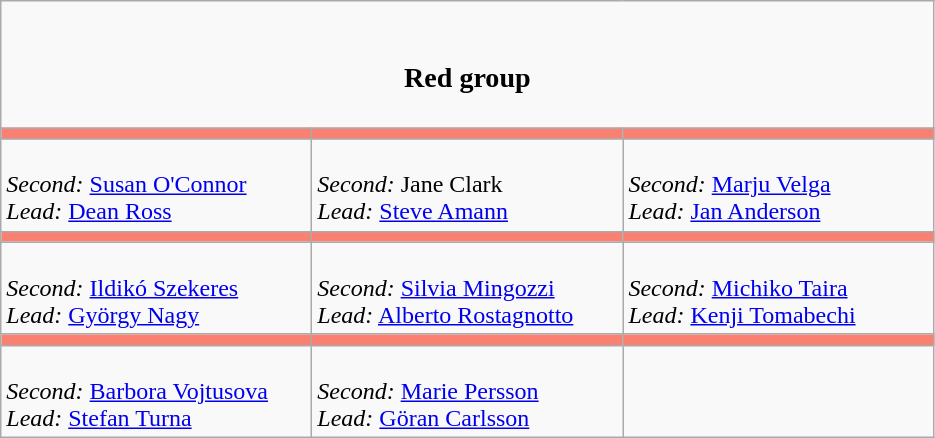<table class="wikitable">
<tr>
<td align=center colspan="3"><br><h3>Red group</h3></td>
</tr>
<tr>
<th style="background: #FA8072;" width="200"></th>
<th style="background: #FA8072;" width="200"></th>
<th style="background: #FA8072;" width="200"></th>
</tr>
<tr>
<td><br><em>Second:</em> <a href='#'>Susan O'Connor</a><br>
<em>Lead:</em> <a href='#'>Dean Ross</a></td>
<td><br><em>Second:</em> Jane Clark<br>
<em>Lead:</em> <a href='#'>Steve Amann</a></td>
<td><br><em>Second:</em> <a href='#'>Marju Velga</a><br>
<em>Lead:</em> <a href='#'>Jan Anderson</a></td>
</tr>
<tr>
<th style="background: #FA8072;" width="200"></th>
<th style="background: #FA8072;" width="200"></th>
<th style="background: #FA8072;" width="200"></th>
</tr>
<tr>
<td><br><em>Second:</em> <a href='#'>Ildikó Szekeres</a><br>
<em>Lead:</em> <a href='#'>György Nagy</a></td>
<td><br><em>Second:</em> <a href='#'>Silvia Mingozzi</a><br>
<em>Lead:</em> <a href='#'>Alberto Rostagnotto</a></td>
<td><br><em>Second:</em> <a href='#'>Michiko Taira</a><br>
<em>Lead:</em> <a href='#'>Kenji Tomabechi</a></td>
</tr>
<tr>
<th style="background: #FA8072;" width="200"></th>
<th style="background: #FA8072;" width="200"></th>
<th style="background: #FA8072;" width="200"></th>
</tr>
<tr>
<td><br><em>Second:</em> <a href='#'>Barbora Vojtusova</a><br>
<em>Lead:</em> <a href='#'>Stefan Turna</a></td>
<td><br><em>Second:</em> <a href='#'>Marie Persson</a><br>
<em>Lead:</em> <a href='#'>Göran Carlsson</a></td>
<td></td>
</tr>
</table>
